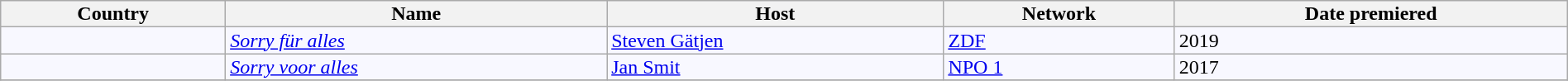<table class="wikitable" style="text-align:left; line-height:14px; background:#F8F8FF; width:100%;">
<tr>
<th>Country</th>
<th>Name</th>
<th>Host</th>
<th>Network</th>
<th>Date premiered</th>
</tr>
<tr>
<td></td>
<td><em><a href='#'>Sorry für alles</a></em></td>
<td><a href='#'>Steven Gätjen</a></td>
<td><a href='#'>ZDF</a></td>
<td>2019</td>
</tr>
<tr>
<td></td>
<td><em><a href='#'>Sorry voor alles</a></em></td>
<td><a href='#'>Jan Smit</a></td>
<td><a href='#'>NPO 1</a></td>
<td>2017</td>
</tr>
<tr>
</tr>
</table>
